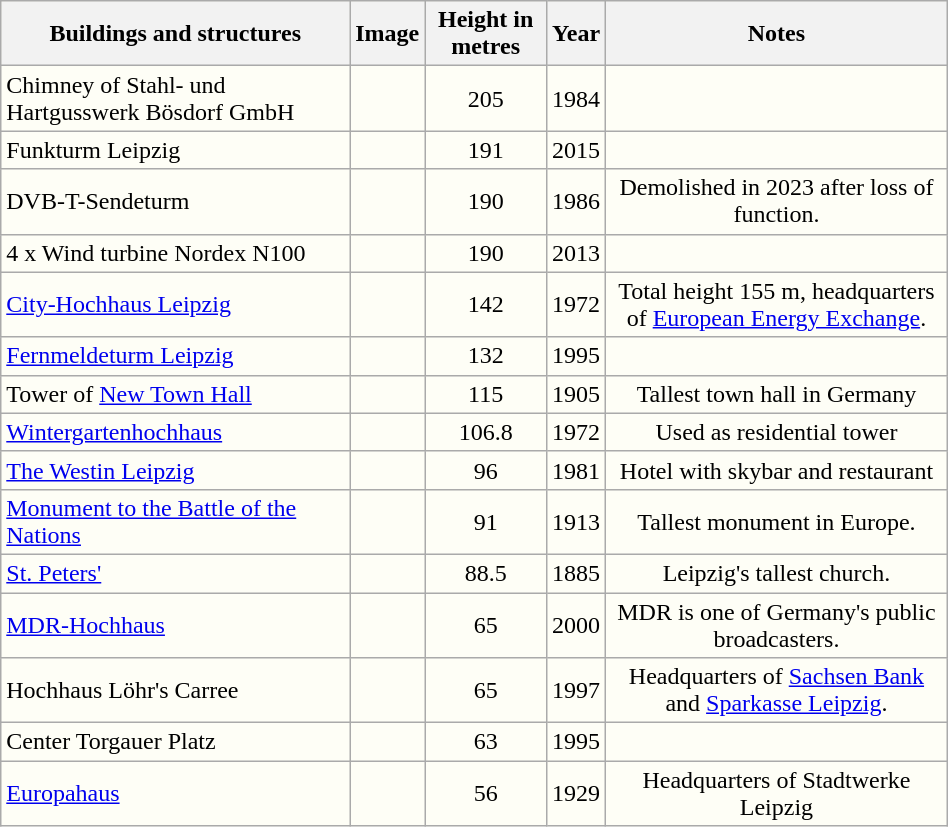<table class="wikitable sortable" style="text-align:center; background:#fefef6; width:50%;">
<tr>
<th>Buildings and structures</th>
<th class="unsortable">Image</th>
<th>Height in metres</th>
<th>Year</th>
<th class="unsortable">Notes</th>
</tr>
<tr>
<td align=left>Chimney of Stahl- und Hartgusswerk Bösdorf GmbH</td>
<td></td>
<td>205</td>
<td>1984</td>
<td></td>
</tr>
<tr>
<td align=left>Funkturm Leipzig</td>
<td></td>
<td>191</td>
<td>2015</td>
<td></td>
</tr>
<tr>
<td align=left>DVB-T-Sendeturm</td>
<td></td>
<td>190</td>
<td>1986</td>
<td>Demolished in 2023 after loss of function.</td>
</tr>
<tr>
<td align=left>4 x Wind turbine Nordex N100</td>
<td></td>
<td>190</td>
<td>2013</td>
<td></td>
</tr>
<tr>
<td align=left><a href='#'>City-Hochhaus Leipzig</a></td>
<td></td>
<td>142</td>
<td>1972</td>
<td>Total height 155 m, headquarters of <a href='#'>European Energy Exchange</a>.</td>
</tr>
<tr>
<td align=left><a href='#'>Fernmeldeturm Leipzig</a></td>
<td></td>
<td>132</td>
<td>1995</td>
<td></td>
</tr>
<tr>
<td align=left>Tower of <a href='#'>New Town Hall</a></td>
<td></td>
<td>115</td>
<td>1905</td>
<td>Tallest town hall in Germany</td>
</tr>
<tr>
<td align=left><a href='#'>Wintergartenhochhaus</a></td>
<td></td>
<td>106.8</td>
<td>1972</td>
<td>Used as residential tower</td>
</tr>
<tr>
<td align=left><a href='#'>The Westin Leipzig</a></td>
<td></td>
<td>96</td>
<td>1981</td>
<td>Hotel with skybar and restaurant</td>
</tr>
<tr>
<td align=left><a href='#'>Monument to the Battle of the Nations</a></td>
<td></td>
<td>91</td>
<td>1913</td>
<td>Tallest monument in Europe.</td>
</tr>
<tr>
<td align=left><a href='#'>St. Peters'</a></td>
<td></td>
<td>88.5</td>
<td>1885</td>
<td>Leipzig's tallest church.</td>
</tr>
<tr>
<td align=left><a href='#'>MDR-Hochhaus</a></td>
<td></td>
<td>65</td>
<td>2000</td>
<td>MDR is one of Germany's public broadcasters.</td>
</tr>
<tr>
<td align=left>Hochhaus Löhr's Carree</td>
<td></td>
<td>65</td>
<td>1997</td>
<td>Headquarters of <a href='#'>Sachsen Bank</a> and <a href='#'>Sparkasse Leipzig</a>.</td>
</tr>
<tr>
<td align=left>Center Torgauer Platz</td>
<td></td>
<td>63</td>
<td>1995</td>
<td></td>
</tr>
<tr>
<td align=left><a href='#'>Europahaus</a></td>
<td></td>
<td>56</td>
<td>1929</td>
<td>Headquarters of Stadtwerke Leipzig</td>
</tr>
</table>
